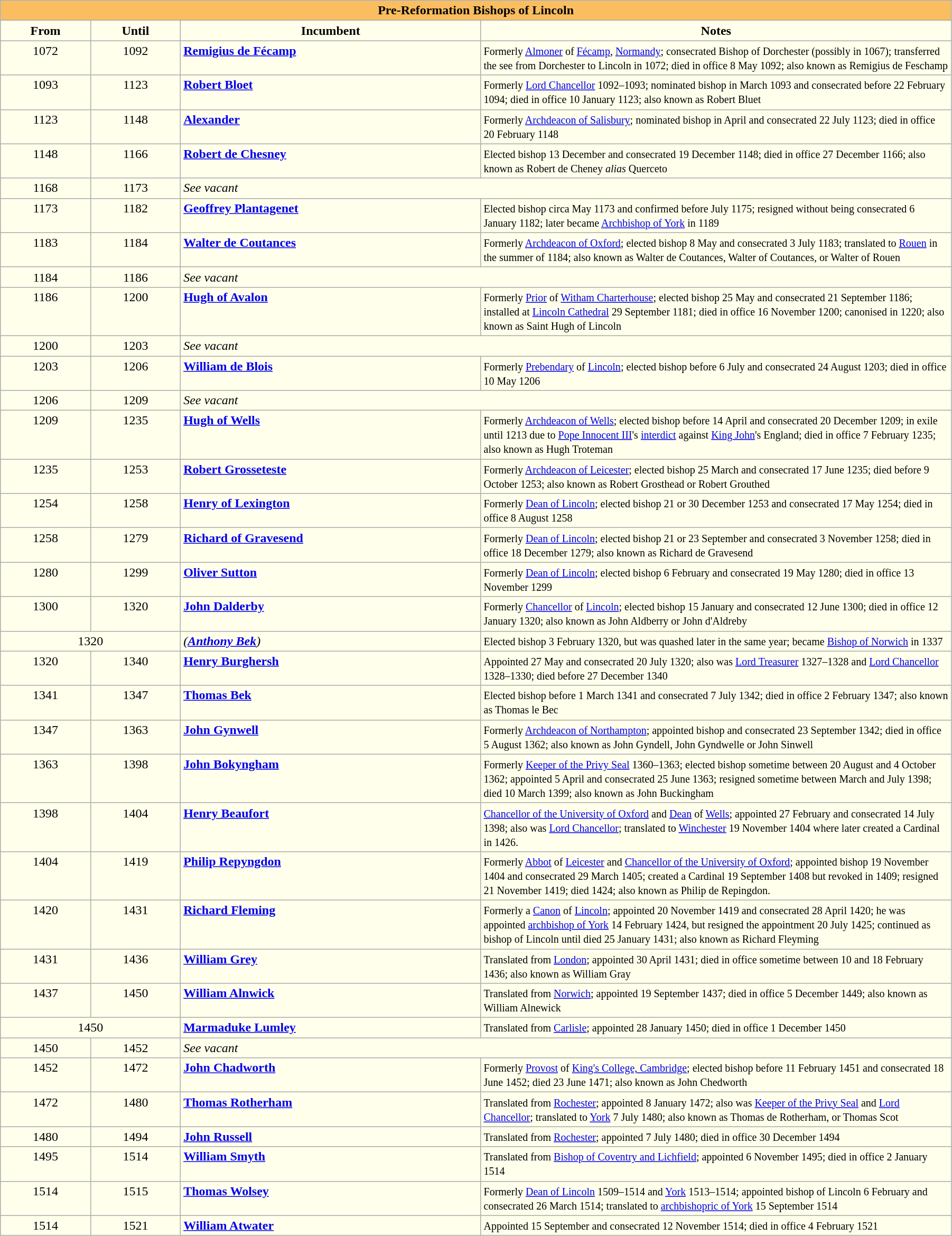<table class="wikitable" border="1" style="width:95%">
<tr>
<th style="background-color:#FABE60" colspan="4">Pre-Reformation Bishops of Lincoln </th>
</tr>
<tr align=center>
<th style="background-color:#ffffec" width="9%">From</th>
<th style="background-color:#ffffec" width="9%">Until</th>
<th style="background-color:#ffffec" width="30%">Incumbent</th>
<th style="background-color:#ffffec" width="47%">Notes</th>
</tr>
<tr valign=top bgcolor="#ffffec">
<td align=center>1072</td>
<td align=center>1092</td>
<td><strong><a href='#'>Remigius de Fécamp</a></strong></td>
<td><small>Formerly <a href='#'>Almoner</a> of <a href='#'>Fécamp</a>, <a href='#'>Normandy</a>; consecrated Bishop of Dorchester (possibly in 1067); transferred the see from Dorchester to Lincoln in 1072; died in office 8 May 1092; also known as Remigius de Feschamp</small></td>
</tr>
<tr valign=top bgcolor="#ffffec">
<td align=center>1093</td>
<td align=center>1123</td>
<td><strong><a href='#'>Robert Bloet</a></strong></td>
<td><small>Formerly <a href='#'>Lord Chancellor</a> 1092–1093; nominated bishop in March 1093 and consecrated before 22 February 1094; died in office 10 January 1123; also known as Robert Bluet</small></td>
</tr>
<tr valign=top bgcolor="#ffffec">
<td align=center>1123</td>
<td align=center>1148</td>
<td><strong><a href='#'>Alexander</a></strong></td>
<td><small>Formerly <a href='#'>Archdeacon of Salisbury</a>; nominated bishop in April and consecrated 22 July 1123; died in office 20 February 1148</small></td>
</tr>
<tr valign=top bgcolor="#ffffec">
<td align=center>1148</td>
<td align=center>1166</td>
<td><strong><a href='#'>Robert de Chesney</a></strong></td>
<td><small>Elected bishop 13 December and consecrated 19 December 1148; died in office 27 December 1166; also known as Robert de Cheney <em>alias</em> Querceto</small></td>
</tr>
<tr valign=top bgcolor="#ffffec">
<td align=center>1168</td>
<td align=center>1173</td>
<td colspan=2><em>See vacant</em></td>
</tr>
<tr valign=top bgcolor="#ffffec">
<td align=center>1173</td>
<td align=center>1182</td>
<td><strong><a href='#'>Geoffrey Plantagenet</a></strong></td>
<td><small>Elected bishop circa May 1173 and confirmed before July 1175; resigned without being consecrated 6 January 1182; later became <a href='#'>Archbishop of York</a> in 1189</small></td>
</tr>
<tr valign=top bgcolor="#ffffec">
<td align=center>1183</td>
<td align=center>1184</td>
<td><strong><a href='#'>Walter de Coutances</a></strong></td>
<td><small>Formerly <a href='#'>Archdeacon of Oxford</a>; elected bishop 8 May and consecrated 3 July 1183; translated to <a href='#'>Rouen</a> in the summer of 1184; also known as Walter de Coutances, Walter of Coutances, or Walter of Rouen</small></td>
</tr>
<tr valign=top bgcolor="#ffffec">
<td align=center>1184</td>
<td align=center>1186</td>
<td colspan=2><em>See vacant</em></td>
</tr>
<tr valign=top bgcolor="#ffffec">
<td align=center>1186</td>
<td align=center>1200</td>
<td><strong><a href='#'>Hugh of Avalon</a></strong></td>
<td><small>Formerly <a href='#'>Prior</a> of <a href='#'>Witham Charterhouse</a>; elected bishop 25 May and consecrated 21 September 1186; installed at <a href='#'>Lincoln Cathedral</a> 29 September 1181; died in office 16 November 1200; canonised in 1220; also known as Saint Hugh of Lincoln</small></td>
</tr>
<tr valign=top bgcolor="#ffffec">
<td align=center>1200</td>
<td align=center>1203</td>
<td colspan=2><em>See vacant</em></td>
</tr>
<tr valign=top bgcolor="#ffffec">
<td align=center>1203</td>
<td align=center>1206</td>
<td><strong><a href='#'>William de Blois</a></strong></td>
<td><small>Formerly <a href='#'>Prebendary</a> of <a href='#'>Lincoln</a>; elected bishop before 6 July and consecrated 24 August 1203; died in office 10 May 1206</small></td>
</tr>
<tr valign=top bgcolor="#ffffec">
<td align=center>1206</td>
<td align=center>1209</td>
<td colspan=2><em>See vacant</em></td>
</tr>
<tr valign=top bgcolor="#ffffec">
<td align=center>1209</td>
<td align=center>1235</td>
<td><strong><a href='#'>Hugh of Wells</a></strong></td>
<td><small>Formerly <a href='#'>Archdeacon of Wells</a>; elected bishop before 14 April and consecrated 20 December 1209; in exile until 1213 due to <a href='#'>Pope Innocent III</a>'s <a href='#'>interdict</a> against <a href='#'>King John</a>'s England; died in office 7 February 1235; also known as Hugh Troteman</small></td>
</tr>
<tr valign=top bgcolor="#ffffec">
<td align=center>1235</td>
<td align=center>1253</td>
<td> <strong><a href='#'>Robert Grosseteste</a></strong></td>
<td><small>Formerly <a href='#'>Archdeacon of Leicester</a>; elected bishop 25 March and consecrated 17 June 1235; died before 9 October 1253; also known as Robert Grosthead or Robert Grouthed</small></td>
</tr>
<tr valign=top bgcolor="#ffffec">
<td align=center>1254</td>
<td align=center>1258</td>
<td><strong><a href='#'>Henry of Lexington</a></strong></td>
<td><small>Formerly <a href='#'>Dean of Lincoln</a>; elected bishop 21 or 30 December 1253 and consecrated 17 May 1254; died in office 8 August 1258</small></td>
</tr>
<tr valign=top bgcolor="#ffffec">
<td align=center>1258</td>
<td align=center>1279</td>
<td><strong><a href='#'>Richard of Gravesend</a></strong></td>
<td><small>Formerly <a href='#'>Dean of Lincoln</a>; elected bishop 21 or 23 September and consecrated 3 November 1258; died in office 18 December 1279; also known as Richard de Gravesend</small></td>
</tr>
<tr valign=top bgcolor="#ffffec">
<td align=center>1280</td>
<td align=center>1299</td>
<td><strong><a href='#'>Oliver Sutton</a></strong></td>
<td><small>Formerly <a href='#'>Dean of Lincoln</a>; elected bishop 6 February and consecrated 19 May 1280; died in office 13 November 1299</small></td>
</tr>
<tr valign=top bgcolor="#ffffec">
<td align=center>1300</td>
<td align=center>1320</td>
<td><strong><a href='#'>John Dalderby</a></strong></td>
<td><small>Formerly <a href='#'>Chancellor</a> of <a href='#'>Lincoln</a>; elected bishop 15 January and consecrated 12 June 1300; died in office 12 January 1320; also known as John Aldberry or John d'Aldreby</small></td>
</tr>
<tr valign=top bgcolor="#ffffec">
<td colspan=2 align=center>1320</td>
<td><em>(<strong><a href='#'>Anthony Bek</a></strong>)</em></td>
<td><small>Elected bishop 3 February 1320, but was quashed later in the same year; became <a href='#'>Bishop of Norwich</a> in 1337</small></td>
</tr>
<tr valign=top bgcolor="#ffffec">
<td align=center>1320</td>
<td align=center>1340</td>
<td><strong><a href='#'>Henry Burghersh</a></strong></td>
<td><small>Appointed 27 May and consecrated 20 July 1320; also was <a href='#'>Lord Treasurer</a> 1327–1328 and <a href='#'>Lord Chancellor</a> 1328–1330; died before 27 December 1340</small></td>
</tr>
<tr valign=top bgcolor="#ffffec">
<td align=center>1341</td>
<td align=center>1347</td>
<td><strong><a href='#'>Thomas Bek</a></strong></td>
<td><small>Elected bishop before 1 March 1341 and consecrated 7 July 1342; died in office 2 February 1347; also known as Thomas le Bec</small></td>
</tr>
<tr valign=top bgcolor="#ffffec">
<td align=center>1347</td>
<td align=center>1363</td>
<td><strong><a href='#'>John Gynwell</a></strong></td>
<td><small>Formerly <a href='#'>Archdeacon of Northampton</a>; appointed bishop and consecrated 23 September 1342; died in office 5 August 1362; also known as John Gyndell, John Gyndwelle or John Sinwell</small></td>
</tr>
<tr valign=top bgcolor="#ffffec">
<td align=center>1363</td>
<td align=center>1398</td>
<td><strong><a href='#'>John Bokyngham</a></strong></td>
<td><small>Formerly <a href='#'>Keeper of the Privy Seal</a> 1360–1363; elected bishop sometime between 20 August and 4 October 1362; appointed 5 April and consecrated 25 June 1363; resigned sometime between March and July 1398; died 10 March 1399; also known as John Buckingham</small></td>
</tr>
<tr valign=top bgcolor="#ffffec">
<td align=center>1398</td>
<td align=center>1404</td>
<td> <strong><a href='#'>Henry Beaufort</a></strong></td>
<td><small><a href='#'>Chancellor of the University of Oxford</a> and <a href='#'>Dean</a> of <a href='#'>Wells</a>; appointed 27 February and consecrated 14 July 1398; also was <a href='#'>Lord Chancellor</a>; translated to <a href='#'>Winchester</a> 19 November 1404 where later created a Cardinal in 1426.</small></td>
</tr>
<tr valign=top bgcolor="#ffffec">
<td align=center>1404</td>
<td align=center>1419</td>
<td><strong><a href='#'>Philip Repyngdon</a></strong></td>
<td><small>Formerly <a href='#'>Abbot</a> of <a href='#'>Leicester</a> and <a href='#'>Chancellor of the University of Oxford</a>; appointed bishop 19 November 1404 and consecrated 29 March 1405; created a Cardinal 19 September 1408 but revoked in 1409; resigned 21 November 1419; died 1424; also known as Philip de Repingdon.</small></td>
</tr>
<tr valign=top bgcolor="#ffffec">
<td align=center>1420</td>
<td align=center>1431</td>
<td> <strong><a href='#'>Richard Fleming</a></strong></td>
<td><small>Formerly a <a href='#'>Canon</a> of <a href='#'>Lincoln</a>; appointed 20 November 1419 and consecrated 28 April 1420; he was appointed <a href='#'>archbishop of York</a> 14 February 1424, but resigned the appointment 20 July 1425; continued as bishop of Lincoln until died 25 January 1431; also known as Richard Fleyming</small></td>
</tr>
<tr valign=top bgcolor="#ffffec">
<td align=center>1431</td>
<td align=center>1436</td>
<td><strong><a href='#'>William Grey</a></strong></td>
<td><small>Translated from <a href='#'>London</a>; appointed 30 April 1431; died in office sometime between 10 and 18 February 1436; also known as William Gray</small></td>
</tr>
<tr valign=top bgcolor="#ffffec">
<td align=center>1437</td>
<td align=center>1450</td>
<td><strong><a href='#'>William Alnwick</a></strong></td>
<td><small>Translated from <a href='#'>Norwich</a>; appointed 19 September 1437; died in office 5 December 1449; also known as William Alnewick</small></td>
</tr>
<tr valign=top bgcolor="#ffffec">
<td colspan=2 align=center>1450</td>
<td><strong><a href='#'>Marmaduke Lumley</a></strong></td>
<td><small>Translated from <a href='#'>Carlisle</a>; appointed 28 January 1450; died in office 1 December 1450</small></td>
</tr>
<tr valign=top bgcolor="#ffffec">
<td align=center>1450</td>
<td align=center>1452</td>
<td colspan=2><em>See vacant</em></td>
</tr>
<tr valign=top bgcolor="#ffffec">
<td align=center>1452</td>
<td align=center>1472</td>
<td><strong><a href='#'>John Chadworth</a></strong></td>
<td><small>Formerly <a href='#'>Provost</a> of <a href='#'>King's College, Cambridge</a>; elected bishop before 11 February 1451 and consecrated 18 June 1452; died 23 June 1471; also known as John Chedworth</small></td>
</tr>
<tr valign=top bgcolor="#ffffec">
<td align=center>1472</td>
<td align=center>1480</td>
<td> <strong><a href='#'>Thomas Rotherham</a></strong></td>
<td><small>Translated from <a href='#'>Rochester</a>; appointed 8 January 1472; also was <a href='#'>Keeper of the Privy Seal</a> and <a href='#'>Lord Chancellor</a>; translated to <a href='#'>York</a> 7 July 1480; also known as Thomas de Rotherham, or Thomas Scot</small></td>
</tr>
<tr valign=top bgcolor="#ffffec">
<td align=center>1480</td>
<td align=center>1494</td>
<td><strong><a href='#'>John Russell</a></strong></td>
<td><small>Translated from <a href='#'>Rochester</a>; appointed 7 July 1480; died in office 30 December 1494</small></td>
</tr>
<tr valign=top bgcolor="#ffffec">
<td align=center>1495</td>
<td align=center>1514</td>
<td> <strong><a href='#'>William Smyth</a></strong></td>
<td><small>Translated from <a href='#'>Bishop of Coventry and Lichfield</a>; appointed 6 November 1495; died in office 2 January 1514</small></td>
</tr>
<tr valign=top bgcolor="#ffffec">
<td align=center>1514</td>
<td align=center>1515</td>
<td> <strong><a href='#'>Thomas Wolsey</a></strong></td>
<td><small>Formerly <a href='#'>Dean of Lincoln</a> 1509–1514 and <a href='#'>York</a> 1513–1514; appointed bishop of Lincoln 6 February and consecrated 26 March 1514; translated to <a href='#'>archbishopric of York</a> 15 September 1514</small></td>
</tr>
<tr valign=top bgcolor="#ffffec">
<td align=center>1514</td>
<td align=center>1521</td>
<td><strong><a href='#'>William Atwater</a></strong></td>
<td><small>Appointed 15 September and consecrated 12 November 1514; died in office 4 February 1521</small></td>
</tr>
</table>
